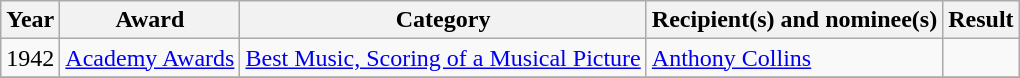<table class="wikitable">
<tr>
<th>Year</th>
<th>Award</th>
<th>Category</th>
<th>Recipient(s) and nominee(s)</th>
<th>Result</th>
</tr>
<tr>
<td>1942</td>
<td><a href='#'>Academy Awards</a></td>
<td><a href='#'>Best Music, Scoring of a Musical Picture</a></td>
<td><a href='#'>Anthony Collins</a></td>
<td></td>
</tr>
<tr>
</tr>
</table>
